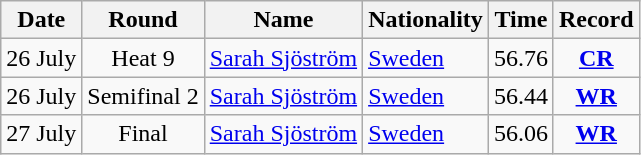<table class="wikitable" style="text-align:center">
<tr>
<th>Date</th>
<th>Round</th>
<th>Name</th>
<th>Nationality</th>
<th>Time</th>
<th>Record</th>
</tr>
<tr>
<td>26 July</td>
<td>Heat 9</td>
<td align="left"><a href='#'>Sarah Sjöström</a></td>
<td align="left"> <a href='#'>Sweden</a></td>
<td>56.76</td>
<td><strong><a href='#'>CR</a></strong></td>
</tr>
<tr>
<td>26 July</td>
<td>Semifinal 2</td>
<td align="left"><a href='#'>Sarah Sjöström</a></td>
<td align="left"> <a href='#'>Sweden</a></td>
<td>56.44</td>
<td><strong><a href='#'>WR</a></strong></td>
</tr>
<tr>
<td>27 July</td>
<td>Final</td>
<td align="left"><a href='#'>Sarah Sjöström</a></td>
<td align="left"> <a href='#'>Sweden</a></td>
<td>56.06</td>
<td><strong><a href='#'>WR</a></strong></td>
</tr>
</table>
